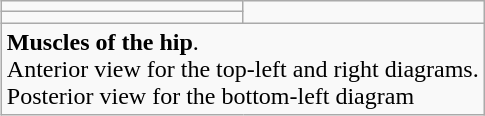<table class="wikitable" style="float:right;margin-left:15px">
<tr>
<td></td>
<td rowspan=2></td>
</tr>
<tr>
<td></td>
</tr>
<tr>
<td colspan=2><strong>Muscles of the hip</strong>.<br>Anterior view for the top-left and right diagrams.<br>Posterior view for the bottom-left diagram</td>
</tr>
</table>
